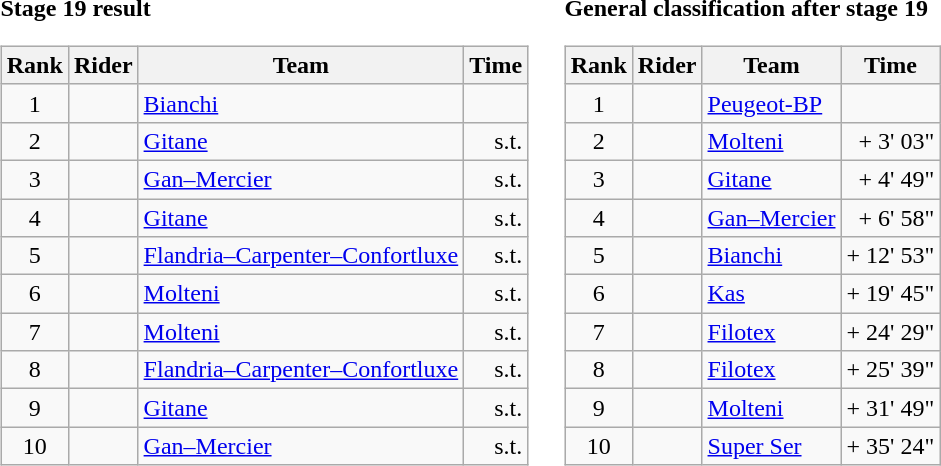<table>
<tr>
<td><strong>Stage 19 result</strong><br><table class="wikitable">
<tr>
<th scope="col">Rank</th>
<th scope="col">Rider</th>
<th scope="col">Team</th>
<th scope="col">Time</th>
</tr>
<tr>
<td style="text-align:center;">1</td>
<td></td>
<td><a href='#'>Bianchi</a></td>
<td style="text-align:right;"></td>
</tr>
<tr>
<td style="text-align:center;">2</td>
<td></td>
<td><a href='#'>Gitane</a></td>
<td style="text-align:right;">s.t.</td>
</tr>
<tr>
<td style="text-align:center;">3</td>
<td></td>
<td><a href='#'>Gan–Mercier</a></td>
<td style="text-align:right;">s.t.</td>
</tr>
<tr>
<td style="text-align:center;">4</td>
<td></td>
<td><a href='#'>Gitane</a></td>
<td style="text-align:right;">s.t.</td>
</tr>
<tr>
<td style="text-align:center;">5</td>
<td></td>
<td><a href='#'>Flandria–Carpenter–Confortluxe</a></td>
<td style="text-align:right;">s.t.</td>
</tr>
<tr>
<td style="text-align:center;">6</td>
<td></td>
<td><a href='#'>Molteni</a></td>
<td style="text-align:right;">s.t.</td>
</tr>
<tr>
<td style="text-align:center;">7</td>
<td></td>
<td><a href='#'>Molteni</a></td>
<td style="text-align:right;">s.t.</td>
</tr>
<tr>
<td style="text-align:center;">8</td>
<td></td>
<td><a href='#'>Flandria–Carpenter–Confortluxe</a></td>
<td style="text-align:right;">s.t.</td>
</tr>
<tr>
<td style="text-align:center;">9</td>
<td></td>
<td><a href='#'>Gitane</a></td>
<td style="text-align:right;">s.t.</td>
</tr>
<tr>
<td style="text-align:center;">10</td>
<td></td>
<td><a href='#'>Gan–Mercier</a></td>
<td style="text-align:right;">s.t.</td>
</tr>
</table>
</td>
<td></td>
<td><strong>General classification after stage 19</strong><br><table class="wikitable">
<tr>
<th scope="col">Rank</th>
<th scope="col">Rider</th>
<th scope="col">Team</th>
<th scope="col">Time</th>
</tr>
<tr>
<td style="text-align:center;">1</td>
<td> </td>
<td><a href='#'>Peugeot-BP</a></td>
<td style="text-align:right;"></td>
</tr>
<tr>
<td style="text-align:center;">2</td>
<td></td>
<td><a href='#'>Molteni</a></td>
<td style="text-align:right;">+ 3' 03"</td>
</tr>
<tr>
<td style="text-align:center;">3</td>
<td></td>
<td><a href='#'>Gitane</a></td>
<td style="text-align:right;">+ 4' 49"</td>
</tr>
<tr>
<td style="text-align:center;">4</td>
<td></td>
<td><a href='#'>Gan–Mercier</a></td>
<td style="text-align:right;">+ 6' 58"</td>
</tr>
<tr>
<td style="text-align:center;">5</td>
<td></td>
<td><a href='#'>Bianchi</a></td>
<td style="text-align:right;">+ 12' 53"</td>
</tr>
<tr>
<td style="text-align:center;">6</td>
<td></td>
<td><a href='#'>Kas</a></td>
<td style="text-align:right;">+ 19' 45"</td>
</tr>
<tr>
<td style="text-align:center;">7</td>
<td></td>
<td><a href='#'>Filotex</a></td>
<td style="text-align:right;">+ 24' 29"</td>
</tr>
<tr>
<td style="text-align:center;">8</td>
<td></td>
<td><a href='#'>Filotex</a></td>
<td style="text-align:right;">+ 25' 39"</td>
</tr>
<tr>
<td style="text-align:center;">9</td>
<td></td>
<td><a href='#'>Molteni</a></td>
<td style="text-align:right;">+ 31' 49"</td>
</tr>
<tr>
<td style="text-align:center;">10</td>
<td></td>
<td><a href='#'>Super Ser</a></td>
<td style="text-align:right;">+ 35' 24"</td>
</tr>
</table>
</td>
</tr>
</table>
